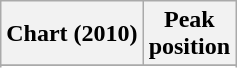<table class="wikitable sortable">
<tr>
<th>Chart (2010)</th>
<th>Peak<br>position</th>
</tr>
<tr>
</tr>
<tr>
</tr>
</table>
